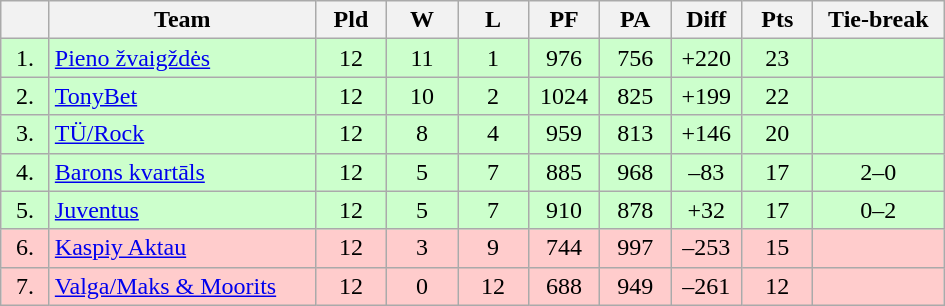<table class="wikitable" style="text-align:center">
<tr>
<th width=25></th>
<th width=170>Team</th>
<th width=40>Pld</th>
<th width=40>W</th>
<th width=40>L</th>
<th width=40>PF</th>
<th width=40>PA</th>
<th width=40>Diff</th>
<th width=40>Pts</th>
<th width=80>Tie-break</th>
</tr>
<tr style="background: #ccffcc;">
<td>1.</td>
<td align=left> <a href='#'>Pieno žvaigždės</a></td>
<td>12</td>
<td>11</td>
<td>1</td>
<td>976</td>
<td>756</td>
<td>+220</td>
<td>23</td>
<td></td>
</tr>
<tr style="background: #ccffcc;">
<td>2.</td>
<td align=left> <a href='#'>TonyBet</a></td>
<td>12</td>
<td>10</td>
<td>2</td>
<td>1024</td>
<td>825</td>
<td>+199</td>
<td>22</td>
<td></td>
</tr>
<tr style="background: #ccffcc;">
<td>3.</td>
<td align=left> <a href='#'>TÜ/Rock</a></td>
<td>12</td>
<td>8</td>
<td>4</td>
<td>959</td>
<td>813</td>
<td>+146</td>
<td>20</td>
<td></td>
</tr>
<tr style="background: #ccffcc;">
<td>4.</td>
<td align=left> <a href='#'>Barons kvartāls</a></td>
<td>12</td>
<td>5</td>
<td>7</td>
<td>885</td>
<td>968</td>
<td>–83</td>
<td>17</td>
<td>2–0</td>
</tr>
<tr style="background: #ccffcc;">
<td>5.</td>
<td align=left> <a href='#'>Juventus</a></td>
<td>12</td>
<td>5</td>
<td>7</td>
<td>910</td>
<td>878</td>
<td>+32</td>
<td>17</td>
<td>0–2</td>
</tr>
<tr style="background: #ffcccc;">
<td>6.</td>
<td align=left> <a href='#'>Kaspiy Aktau</a></td>
<td>12</td>
<td>3</td>
<td>9</td>
<td>744</td>
<td>997</td>
<td>–253</td>
<td>15</td>
<td></td>
</tr>
<tr style="background: #ffcccc;">
<td>7.</td>
<td align=left> <a href='#'>Valga/Maks & Moorits</a></td>
<td>12</td>
<td>0</td>
<td>12</td>
<td>688</td>
<td>949</td>
<td>–261</td>
<td>12</td>
<td></td>
</tr>
</table>
